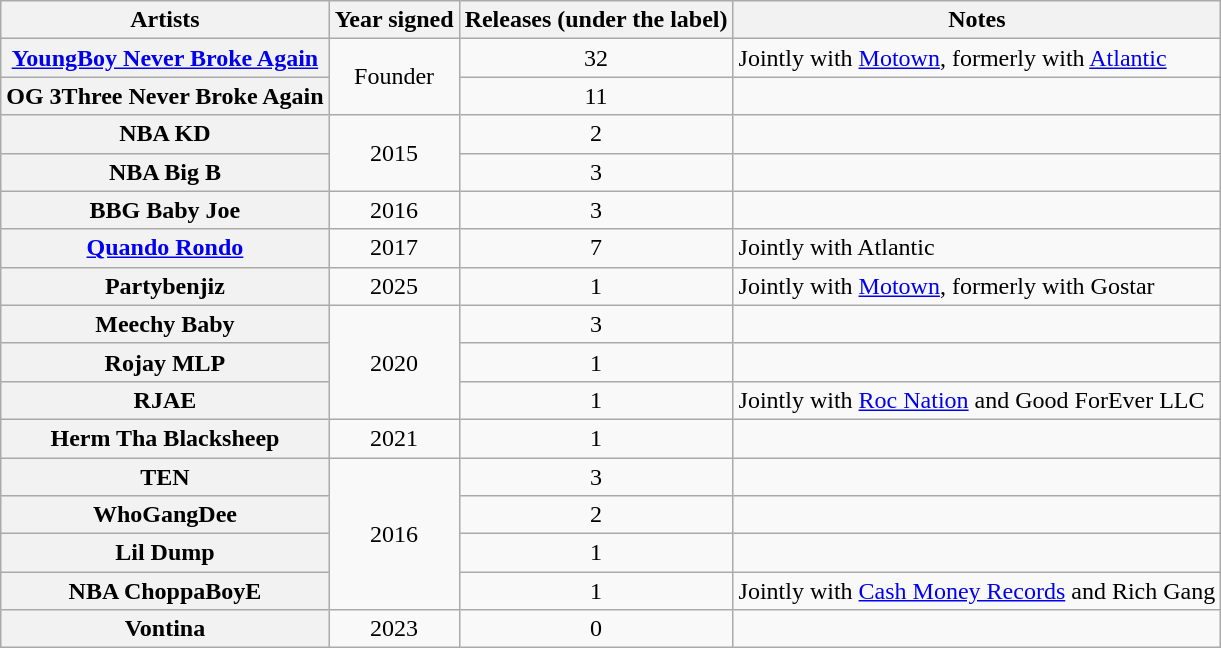<table class="wikitable sortable">
<tr>
<th>Artists</th>
<th>Year signed</th>
<th>Releases (under the label)</th>
<th>Notes</th>
</tr>
<tr>
<th><a href='#'>YoungBoy Never Broke Again</a></th>
<td rowspan ="2" style="text-align:center;">Founder</td>
<td style="text-align:center;">32</td>
<td>Jointly with <a href='#'>Motown</a>, formerly with <a href='#'>Atlantic</a></td>
</tr>
<tr>
<th>OG 3Three Never Broke Again</th>
<td style="text-align:center;">11</td>
<td></td>
</tr>
<tr>
<th>NBA KD</th>
<td rowspan="2" style="text-align:center;">2015</td>
<td style="text-align:center;">2</td>
<td></td>
</tr>
<tr>
<th>NBA Big B</th>
<td style="text-align:center;">3</td>
</tr>
<tr>
<th>BBG Baby Joe</th>
<td style="text-align:center;">2016</td>
<td style="text-align:center;">3</td>
<td></td>
</tr>
<tr>
<th><a href='#'>Quando Rondo</a></th>
<td style="text-align:center;">2017</td>
<td style="text-align:center;">7</td>
<td>Jointly with Atlantic</td>
</tr>
<tr>
<th>Partybenjiz</th>
<td style="text-align:center;">2025</td>
<td style="text-align:center;">1</td>
<td>Jointly with <a href='#'>Motown</a>, formerly with Gostar</td>
</tr>
<tr>
<th>Meechy Baby</th>
<td rowspan="3" style="text-align:center;">2020</td>
<td style="text-align:center;">3</td>
<td></td>
</tr>
<tr>
<th>Rojay MLP</th>
<td style="text-align:center;">1</td>
<td></td>
</tr>
<tr>
<th>RJAE</th>
<td style="text-align:center;">1</td>
<td>Jointly with <a href='#'>Roc Nation</a> and Good ForEver LLC</td>
</tr>
<tr>
<th>Herm Tha Blacksheep</th>
<td style="text-align:center;">2021</td>
<td style="text-align:center;">1</td>
<td></td>
</tr>
<tr>
<th>TEN</th>
<td rowspan="4" style="text-align:center;">2016</td>
<td style="text-align:center;">3</td>
<td></td>
</tr>
<tr>
<th>WhoGangDee</th>
<td style="text-align:center;">2</td>
<td></td>
</tr>
<tr>
<th>Lil Dump</th>
<td style="text-align:center;">1</td>
<td></td>
</tr>
<tr>
<th>NBA ChoppaBoyE</th>
<td style="text-align:center;">1</td>
<td>Jointly with <a href='#'>Cash Money Records</a> and Rich Gang</td>
</tr>
<tr>
<th>Vontina</th>
<td rowspan="1" style="text-align:center;">2023</td>
<td style="text-align:center;">0</td>
<td></td>
</tr>
</table>
